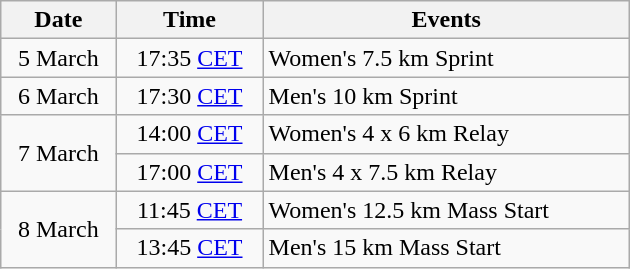<table class="wikitable" style="text-align: center" width="420">
<tr>
<th>Date</th>
<th>Time</th>
<th>Events</th>
</tr>
<tr>
<td>5 March</td>
<td>17:35 <a href='#'>CET</a></td>
<td style="text-align: left">Women's 7.5 km Sprint</td>
</tr>
<tr>
<td>6 March</td>
<td>17:30 <a href='#'>CET</a></td>
<td style="text-align: left">Men's 10 km Sprint</td>
</tr>
<tr>
<td rowspan=2>7 March</td>
<td>14:00 <a href='#'>CET</a></td>
<td style="text-align: left">Women's 4 x 6 km Relay</td>
</tr>
<tr>
<td>17:00 <a href='#'>CET</a></td>
<td style="text-align: left">Men's 4 x 7.5 km Relay</td>
</tr>
<tr>
<td rowspan=2>8 March</td>
<td>11:45 <a href='#'>CET</a></td>
<td style="text-align: left">Women's 12.5 km Mass Start</td>
</tr>
<tr>
<td>13:45 <a href='#'>CET</a></td>
<td style="text-align: left">Men's 15 km Mass Start</td>
</tr>
</table>
